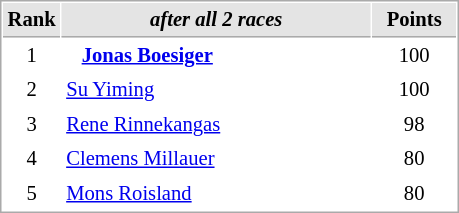<table cellspacing="1" cellpadding="3" style="border:1px solid #aaa; font-size:86%;">
<tr style="background:#e4e4e4;">
<th style="border-bottom:1px solid #aaa; width:10px;">Rank</th>
<th style="border-bottom:1px solid #aaa; width:200px;"><em>after all 2 races</em></th>
<th style="border-bottom:1px solid #aaa; width:50px;">Points</th>
</tr>
<tr>
<td align=center>1</td>
<td><strong>   <a href='#'>Jonas Boesiger</a></strong></td>
<td align=center>100</td>
</tr>
<tr>
<td align=center>2</td>
<td> <a href='#'>Su Yiming</a></td>
<td align=center>100</td>
</tr>
<tr>
<td align=center>3</td>
<td> <a href='#'>Rene Rinnekangas</a></td>
<td align=center>98</td>
</tr>
<tr>
<td align=center>4</td>
<td> <a href='#'>Clemens Millauer</a></td>
<td align=center>80</td>
</tr>
<tr>
<td align=center>5</td>
<td> <a href='#'>Mons Roisland</a></td>
<td align=center>80</td>
</tr>
</table>
